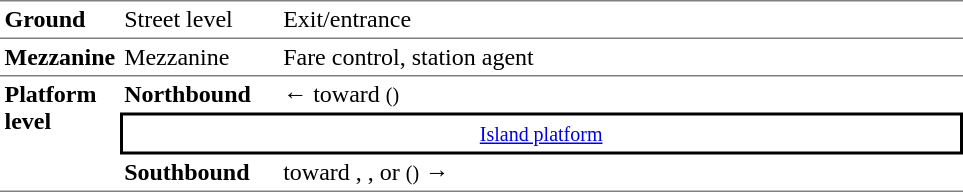<table table border=0 cellspacing=0 cellpadding=3>
<tr>
<td style="border-top:solid 1px gray;" width=50><strong>Ground</strong></td>
<td style="border-top:solid 1px gray;" width=100>Street level</td>
<td style="border-top:solid 1px gray;" width=450>Exit/entrance</td>
</tr>
<tr>
<td style="border-top:solid 1px gray;"><strong>Mezzanine</strong></td>
<td style="border-top:solid 1px gray;">Mezzanine</td>
<td style="border-top:solid 1px gray;">Fare control, station agent<br></td>
</tr>
<tr>
<td style="border-top:solid 1px gray;border-bottom:solid 1px gray;" rowspan=3 valign=top><strong>Platform level</strong></td>
<td style="border-top:solid 1px gray;"><span><strong>Northbound</strong></span></td>
<td style="border-top:solid 1px gray;">←  toward  <small>()</small></td>
</tr>
<tr>
<td style="border-top:solid 2px black;border-right:solid 2px black;border-left:solid 2px black;border-bottom:solid 2px black;text-align:center;" colspan=2><small><a href='#'>Island platform</a> </small></td>
</tr>
<tr>
<td style="border-bottom:solid 1px gray;"><span><strong>Southbound</strong></span></td>
<td style="border-bottom:solid 1px gray;">  toward , , or  <small>()</small> →</td>
</tr>
</table>
